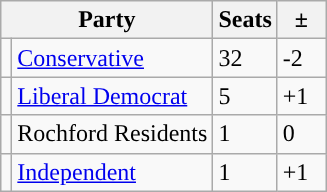<table class="wikitable">
<tr>
<th colspan="2">Party</th>
<th>Seats</th>
<th>  ±  </th>
</tr>
<tr>
<td style="background-color: "></td>
<td><a href='#'>Conservative</a></td>
<td>32</td>
<td>-2</td>
</tr>
<tr>
<td style="background-color: "></td>
<td><a href='#'>Liberal Democrat</a></td>
<td>5</td>
<td>+1</td>
</tr>
<tr>
<td style="backgrouns-color: "></td>
<td>Rochford Residents</td>
<td>1</td>
<td>0</td>
</tr>
<tr>
<td style="backgrouns-color: "></td>
<td><a href='#'>Independent</a></td>
<td>1</td>
<td>+1</td>
</tr>
</table>
